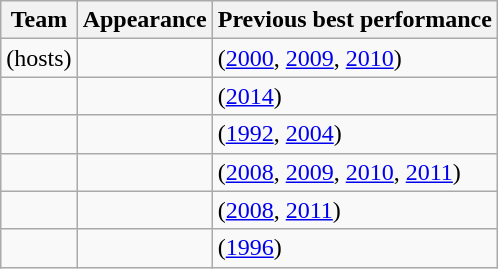<table class="wikitable sortable" style="text-align: left;">
<tr>
<th>Team</th>
<th>Appearance</th>
<th>Previous best performance</th>
</tr>
<tr>
<td> (hosts)</td>
<td></td>
<td> (<a href='#'>2000</a>, <a href='#'>2009</a>, <a href='#'>2010</a>)</td>
</tr>
<tr>
<td></td>
<td></td>
<td> (<a href='#'>2014</a>)</td>
</tr>
<tr>
<td></td>
<td></td>
<td> (<a href='#'>1992</a>, <a href='#'>2004</a>)</td>
</tr>
<tr>
<td></td>
<td></td>
<td> (<a href='#'>2008</a>, <a href='#'>2009</a>, <a href='#'>2010</a>, <a href='#'>2011</a>)</td>
</tr>
<tr>
<td></td>
<td></td>
<td> (<a href='#'>2008</a>, <a href='#'>2011</a>)</td>
</tr>
<tr>
<td></td>
<td></td>
<td> (<a href='#'>1996</a>)</td>
</tr>
</table>
